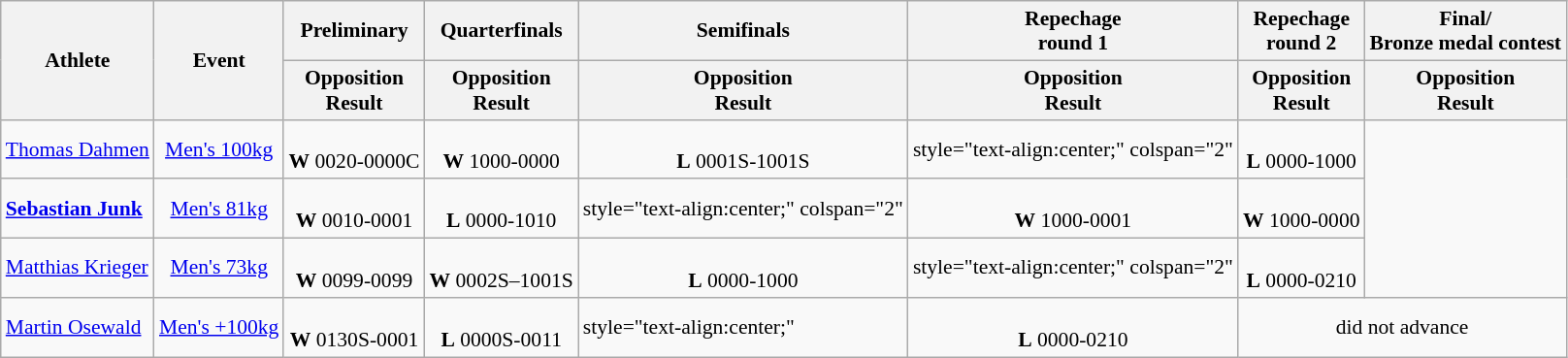<table class=wikitable style="font-size:90%">
<tr>
<th rowspan="2">Athlete</th>
<th rowspan="2">Event</th>
<th>Preliminary</th>
<th>Quarterfinals</th>
<th>Semifinals</th>
<th>Repechage <br>round 1</th>
<th>Repechage <br>round 2</th>
<th>Final/<br>Bronze medal contest</th>
</tr>
<tr>
<th>Opposition<br>Result</th>
<th>Opposition<br>Result</th>
<th>Opposition<br>Result</th>
<th>Opposition<br>Result</th>
<th>Opposition<br>Result</th>
<th>Opposition<br>Result</th>
</tr>
<tr>
<td><a href='#'>Thomas Dahmen</a></td>
<td style="text-align:center;"><a href='#'>Men's 100kg</a></td>
<td style="text-align:center;"><br><strong>W</strong> 0020-0000C</td>
<td style="text-align:center;"><br><strong>W</strong> 1000-0000</td>
<td style="text-align:center;"><br><strong>L</strong> 0001S-1001S</td>
<td>style="text-align:center;" colspan="2" </td>
<td style="text-align:center;"><br><strong>L</strong> 0000-1000</td>
</tr>
<tr>
<td><strong><a href='#'>Sebastian Junk</a></strong></td>
<td style="text-align:center;"><a href='#'>Men's 81kg</a></td>
<td style="text-align:center;"><br><strong>W</strong> 0010-0001</td>
<td style="text-align:center;"><br><strong>L</strong> 0000-1010</td>
<td>style="text-align:center;" colspan="2" </td>
<td style="text-align:center;"><br><strong>W</strong> 1000-0001</td>
<td style="text-align:center;"><br><strong>W</strong> 1000-0000 </td>
</tr>
<tr>
<td><a href='#'>Matthias Krieger</a></td>
<td style="text-align:center;"><a href='#'>Men's 73kg</a></td>
<td style="text-align:center;"><br><strong>W</strong> 0099-0099</td>
<td style="text-align:center;"><br> <strong>W</strong> 0002S–1001S</td>
<td style="text-align:center;"><br><strong>L</strong> 0000-1000</td>
<td>style="text-align:center;" colspan="2" </td>
<td style="text-align:center;"><br><strong>L</strong> 0000-0210</td>
</tr>
<tr>
<td><a href='#'>Martin Osewald</a></td>
<td style="text-align:center;"><a href='#'>Men's +100kg</a></td>
<td style="text-align:center;"><br><strong>W</strong> 0130S-0001</td>
<td style="text-align:center;"><br><strong>L</strong> 0000S-0011</td>
<td>style="text-align:center;" </td>
<td style="text-align:center;"><br><strong>L</strong> 0000-0210</td>
<td style="text-align:center;" colspan="2">did not advance</td>
</tr>
</table>
